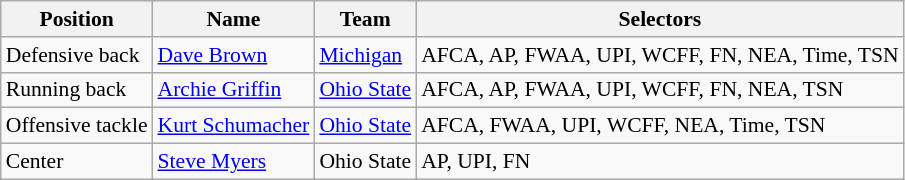<table class="wikitable" style="font-size: 90%">
<tr>
<th>Position</th>
<th>Name</th>
<th>Team</th>
<th>Selectors</th>
</tr>
<tr>
<td>Defensive back</td>
<td><a href='#'>Dave Brown</a></td>
<td><a href='#'>Michigan</a></td>
<td>AFCA, AP, FWAA, UPI, WCFF, FN, NEA, Time, TSN</td>
</tr>
<tr>
<td>Running back</td>
<td><a href='#'>Archie Griffin</a></td>
<td><a href='#'>Ohio State</a></td>
<td>AFCA, AP, FWAA, UPI, WCFF, FN, NEA, TSN</td>
</tr>
<tr>
<td>Offensive tackle</td>
<td><a href='#'>Kurt Schumacher</a></td>
<td><a href='#'>Ohio State</a></td>
<td>AFCA, FWAA, UPI, WCFF, NEA, Time, TSN</td>
</tr>
<tr>
<td>Center</td>
<td><a href='#'>Steve Myers</a></td>
<td>Ohio State</td>
<td>AP, UPI, FN</td>
</tr>
</table>
